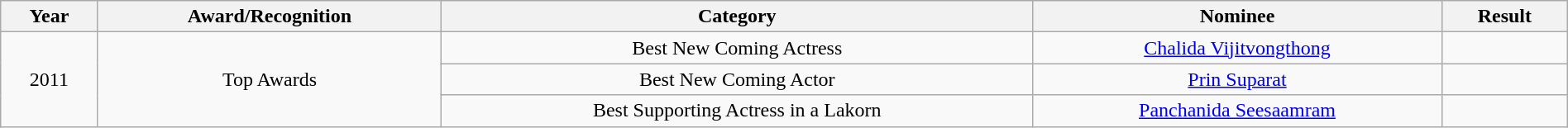<table class="wikitable" style="text-align:center; font-size:100%; line-height:18px;"  width="100%">
<tr>
<th>Year</th>
<th>Award/Recognition</th>
<th>Category</th>
<th>Nominee</th>
<th>Result</th>
</tr>
<tr>
<td rowspan="3">2011</td>
<td rowspan="3">Top Awards</td>
<td>Best New Coming Actress</td>
<td><a href='#'>Chalida Vijitvongthong</a></td>
<td></td>
</tr>
<tr>
<td>Best New Coming Actor</td>
<td><a href='#'>Prin Suparat</a></td>
<td></td>
</tr>
<tr>
<td>Best Supporting Actress in a Lakorn</td>
<td><a href='#'>Panchanida Seesaamram</a></td>
<td></td>
</tr>
</table>
